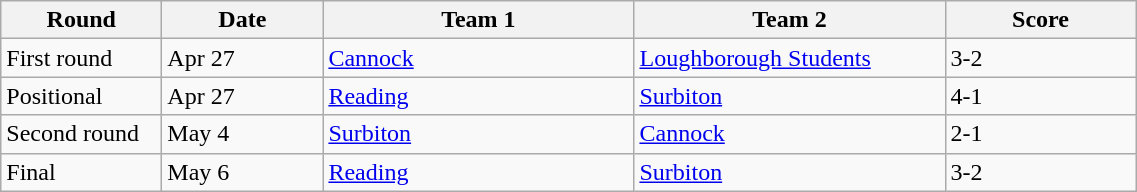<table class="wikitable" style="font-size: 100%">
<tr>
<th width=100>Round</th>
<th width=100>Date</th>
<th width=200>Team 1</th>
<th width=200>Team 2</th>
<th width=120>Score</th>
</tr>
<tr>
<td>First round</td>
<td>Apr 27</td>
<td><a href='#'>Cannock</a></td>
<td><a href='#'>Loughborough Students</a></td>
<td>3-2</td>
</tr>
<tr>
<td>Positional</td>
<td>Apr 27</td>
<td><a href='#'>Reading</a></td>
<td><a href='#'>Surbiton</a></td>
<td>4-1</td>
</tr>
<tr>
<td>Second round</td>
<td>May 4</td>
<td><a href='#'>Surbiton</a></td>
<td><a href='#'>Cannock</a></td>
<td>2-1</td>
</tr>
<tr>
<td>Final </td>
<td>May 6</td>
<td><a href='#'>Reading</a></td>
<td><a href='#'>Surbiton</a></td>
<td>3-2</td>
</tr>
</table>
